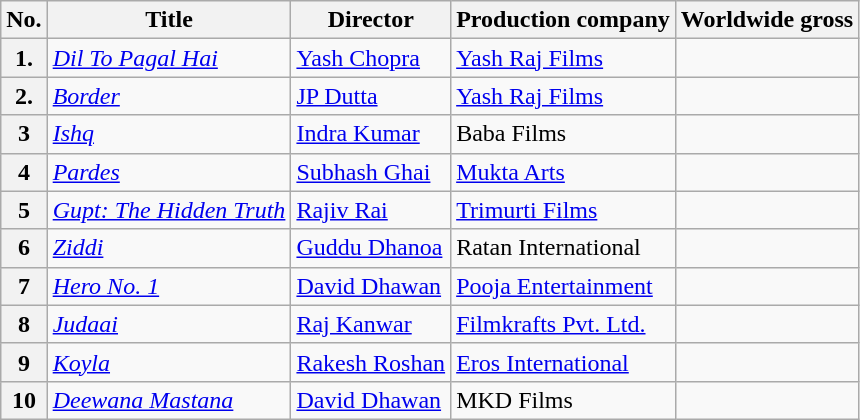<table class="wikitable">
<tr>
<th>No.</th>
<th>Title</th>
<th>Director</th>
<th>Production company</th>
<th>Worldwide gross</th>
</tr>
<tr>
<th>1.</th>
<td><em><a href='#'>Dil To Pagal Hai</a></em></td>
<td><a href='#'>Yash Chopra</a></td>
<td><a href='#'>Yash Raj Films</a></td>
<td></td>
</tr>
<tr>
<th>2.</th>
<td><em><a href='#'>Border</a></em></td>
<td><a href='#'>JP Dutta</a></td>
<td><a href='#'>Yash Raj Films</a></td>
<td></td>
</tr>
<tr>
<th>3</th>
<td><em><a href='#'>Ishq</a></em></td>
<td><a href='#'>Indra Kumar</a></td>
<td>Baba Films</td>
<td></td>
</tr>
<tr>
<th>4</th>
<td><em><a href='#'>Pardes</a></em></td>
<td><a href='#'>Subhash Ghai</a></td>
<td><a href='#'>Mukta Arts</a></td>
<td></td>
</tr>
<tr>
<th>5</th>
<td><em><a href='#'>Gupt: The Hidden Truth</a></em></td>
<td><a href='#'>Rajiv Rai</a></td>
<td><a href='#'>Trimurti Films</a></td>
<td></td>
</tr>
<tr>
<th>6</th>
<td><em><a href='#'>Ziddi</a></em></td>
<td><a href='#'>Guddu Dhanoa</a></td>
<td>Ratan International</td>
<td></td>
</tr>
<tr>
<th>7</th>
<td><em><a href='#'>Hero No. 1</a></em></td>
<td><a href='#'>David Dhawan</a></td>
<td><a href='#'>Pooja Entertainment</a></td>
<td></td>
</tr>
<tr>
<th>8</th>
<td><em><a href='#'>Judaai</a></em></td>
<td><a href='#'>Raj Kanwar</a></td>
<td><a href='#'>Filmkrafts Pvt. Ltd.</a></td>
<td></td>
</tr>
<tr>
<th>9</th>
<td><em><a href='#'>Koyla</a></em></td>
<td><a href='#'>Rakesh Roshan</a></td>
<td><a href='#'>Eros International</a></td>
<td></td>
</tr>
<tr>
<th>10</th>
<td><em><a href='#'>Deewana Mastana</a></em></td>
<td><a href='#'>David Dhawan</a></td>
<td>MKD Films</td>
<td></td>
</tr>
</table>
